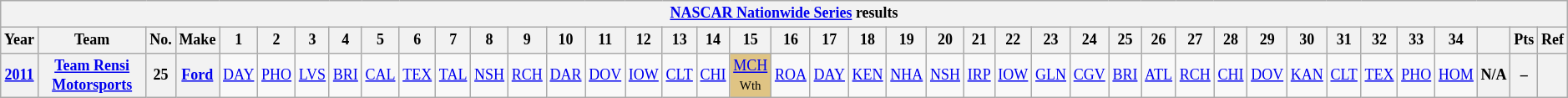<table class="wikitable" style="text-align:center; font-size:75%">
<tr>
<th colspan=42><a href='#'>NASCAR Nationwide Series</a> results</th>
</tr>
<tr>
<th>Year</th>
<th>Team</th>
<th>No.</th>
<th>Make</th>
<th>1</th>
<th>2</th>
<th>3</th>
<th>4</th>
<th>5</th>
<th>6</th>
<th>7</th>
<th>8</th>
<th>9</th>
<th>10</th>
<th>11</th>
<th>12</th>
<th>13</th>
<th>14</th>
<th>15</th>
<th>16</th>
<th>17</th>
<th>18</th>
<th>19</th>
<th>20</th>
<th>21</th>
<th>22</th>
<th>23</th>
<th>24</th>
<th>25</th>
<th>26</th>
<th>27</th>
<th>28</th>
<th>29</th>
<th>30</th>
<th>31</th>
<th>32</th>
<th>33</th>
<th>34</th>
<th></th>
<th>Pts</th>
<th>Ref</th>
</tr>
<tr>
<th><a href='#'>2011</a></th>
<th><a href='#'>Team Rensi Motorsports</a></th>
<th>25</th>
<th><a href='#'>Ford</a></th>
<td><a href='#'>DAY</a></td>
<td><a href='#'>PHO</a></td>
<td><a href='#'>LVS</a></td>
<td><a href='#'>BRI</a></td>
<td><a href='#'>CAL</a></td>
<td><a href='#'>TEX</a></td>
<td><a href='#'>TAL</a></td>
<td><a href='#'>NSH</a></td>
<td><a href='#'>RCH</a></td>
<td><a href='#'>DAR</a></td>
<td><a href='#'>DOV</a></td>
<td><a href='#'>IOW</a></td>
<td><a href='#'>CLT</a></td>
<td><a href='#'>CHI</a></td>
<td style="background:#DFC484;"><a href='#'>MCH</a><br><small>Wth</small></td>
<td><a href='#'>ROA</a></td>
<td><a href='#'>DAY</a></td>
<td><a href='#'>KEN</a></td>
<td><a href='#'>NHA</a></td>
<td><a href='#'>NSH</a></td>
<td><a href='#'>IRP</a></td>
<td><a href='#'>IOW</a></td>
<td><a href='#'>GLN</a></td>
<td><a href='#'>CGV</a></td>
<td><a href='#'>BRI</a></td>
<td><a href='#'>ATL</a></td>
<td><a href='#'>RCH</a></td>
<td><a href='#'>CHI</a></td>
<td><a href='#'>DOV</a></td>
<td><a href='#'>KAN</a></td>
<td><a href='#'>CLT</a></td>
<td><a href='#'>TEX</a></td>
<td><a href='#'>PHO</a></td>
<td><a href='#'>HOM</a></td>
<th>N/A</th>
<th>–</th>
<th></th>
</tr>
</table>
